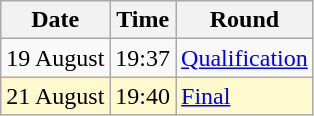<table class="wikitable">
<tr>
<th>Date</th>
<th>Time</th>
<th>Round</th>
</tr>
<tr>
<td>19 August</td>
<td>19:37</td>
<td><a href='#'>Qualification</a></td>
</tr>
<tr style=background:lemonchiffon>
<td>21 August</td>
<td>19:40</td>
<td><a href='#'>Final</a></td>
</tr>
</table>
